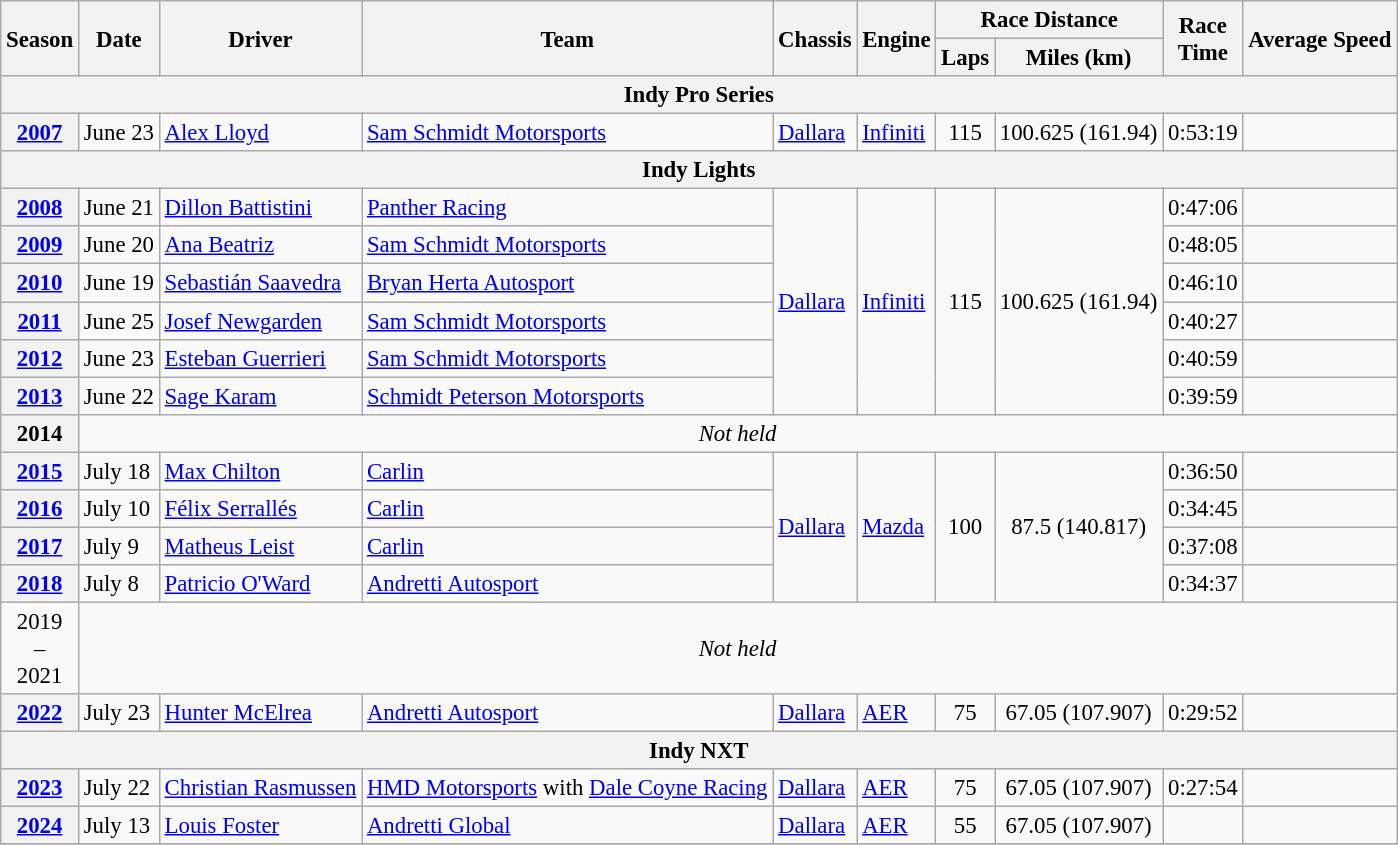<table class="wikitable" style="font-size: 95%;">
<tr>
<th rowspan="2">Season</th>
<th rowspan="2">Date</th>
<th rowspan="2">Driver</th>
<th rowspan="2">Team</th>
<th rowspan="2">Chassis</th>
<th rowspan="2">Engine</th>
<th colspan="2">Race Distance</th>
<th rowspan="2">Race<br>Time</th>
<th rowspan="2">Average Speed</th>
</tr>
<tr>
<th>Laps</th>
<th>Miles (km)</th>
</tr>
<tr>
<th colspan=10>Indy Pro Series</th>
</tr>
<tr>
<th><a href='#'>2007</a></th>
<td>June 23</td>
<td> <a href='#'>Alex Lloyd</a></td>
<td><a href='#'>Sam Schmidt Motorsports</a></td>
<td rowspan="1"><a href='#'>Dallara</a></td>
<td rowspan="1"><a href='#'>Infiniti</a></td>
<td rowspan="1" align="center">115</td>
<td rowspan="1" align="center">100.625 (161.94)</td>
<td align="center">0:53:19</td>
<td align="center"></td>
</tr>
<tr>
<th colspan=10>Indy Lights</th>
</tr>
<tr>
<th><a href='#'>2008</a></th>
<td>June 21</td>
<td> <a href='#'>Dillon Battistini</a></td>
<td><a href='#'>Panther Racing</a></td>
<td rowspan="6"><a href='#'>Dallara</a></td>
<td rowspan="6"><a href='#'>Infiniti</a></td>
<td rowspan="6" align="center">115</td>
<td rowspan="6" align="center">100.625 (161.94)</td>
<td align="center">0:47:06</td>
<td align="center"></td>
</tr>
<tr>
<th><a href='#'>2009</a></th>
<td>June 20</td>
<td> <a href='#'>Ana Beatriz</a></td>
<td><a href='#'>Sam Schmidt Motorsports</a></td>
<td align="center">0:48:05</td>
<td align="center"></td>
</tr>
<tr>
<th><a href='#'>2010</a></th>
<td>June 19</td>
<td> <a href='#'>Sebastián Saavedra</a></td>
<td><a href='#'>Bryan Herta Autosport</a></td>
<td align="center">0:46:10</td>
<td align="center"></td>
</tr>
<tr>
<th><a href='#'>2011</a></th>
<td>June 25</td>
<td> <a href='#'>Josef Newgarden</a></td>
<td><a href='#'>Sam Schmidt Motorsports</a></td>
<td align="center">0:40:27</td>
<td align="center"></td>
</tr>
<tr>
<th><a href='#'>2012</a></th>
<td>June 23</td>
<td> <a href='#'>Esteban Guerrieri</a></td>
<td><a href='#'>Sam Schmidt Motorsports</a></td>
<td align="center">0:40:59</td>
<td align="center"></td>
</tr>
<tr>
<th><a href='#'>2013</a></th>
<td>June 22</td>
<td> <a href='#'>Sage Karam</a></td>
<td><a href='#'>Schmidt Peterson Motorsports</a></td>
<td align="center">0:39:59</td>
<td align="center"></td>
</tr>
<tr>
<th align=center>2014</th>
<td colspan=9 style="text-align:center;"><em>Not held</em></td>
</tr>
<tr>
<th><a href='#'>2015</a></th>
<td>July 18</td>
<td> <a href='#'>Max Chilton</a></td>
<td><a href='#'>Carlin</a></td>
<td rowspan="4"><a href='#'>Dallara</a></td>
<td rowspan="4"><a href='#'>Mazda</a></td>
<td rowspan="4" align="center">100</td>
<td rowspan="4" align="center">87.5 (140.817)</td>
<td align="center">0:36:50</td>
<td align="center"></td>
</tr>
<tr>
<th><a href='#'>2016</a></th>
<td>July 10</td>
<td> <a href='#'>Félix Serrallés</a></td>
<td><a href='#'>Carlin</a></td>
<td align="center">0:34:45</td>
<td align="center"></td>
</tr>
<tr>
<th><a href='#'>2017</a></th>
<td>July 9</td>
<td> <a href='#'>Matheus Leist</a></td>
<td><a href='#'>Carlin</a></td>
<td align="center">0:37:08</td>
<td align="center"></td>
</tr>
<tr>
<th><a href='#'>2018</a></th>
<td>July 8</td>
<td> <a href='#'>Patricio O'Ward</a></td>
<td><a href='#'>Andretti Autosport</a></td>
<td align="center">0:34:37</td>
<td align="center"></td>
</tr>
<tr>
<td align=center>2019<br>–<br>2021</td>
<td colspan=10 align=center><em>Not held</em></td>
</tr>
<tr>
<th><a href='#'>2022</a></th>
<td>July 23</td>
<td> <a href='#'>Hunter McElrea</a></td>
<td><a href='#'>Andretti Autosport</a></td>
<td rowspan="1"><a href='#'>Dallara</a></td>
<td rowspan="1"><a href='#'>AER</a></td>
<td rowspan="1" align="center">75</td>
<td rowspan="1" align="center">67.05 (107.907)</td>
<td align="center">0:29:52</td>
<td align="center"></td>
</tr>
<tr>
<th colspan=10>Indy NXT</th>
</tr>
<tr>
<th><a href='#'>2023</a></th>
<td>July 22</td>
<td> <a href='#'>Christian Rasmussen</a></td>
<td><a href='#'>HMD Motorsports</a> with <a href='#'>Dale Coyne Racing</a></td>
<td rowspan="1"><a href='#'>Dallara</a></td>
<td rowspan="1"><a href='#'>AER</a></td>
<td rowspan="1" align="center">75</td>
<td rowspan="1" align="center">67.05 (107.907)</td>
<td align="center">0:27:54</td>
<td align="center"></td>
</tr>
<tr>
<th><a href='#'>2024</a></th>
<td>July 13</td>
<td> <a href='#'>Louis Foster</a></td>
<td><a href='#'>Andretti Global</a></td>
<td><a href='#'>Dallara</a></td>
<td><a href='#'>AER</a></td>
<td align="center">55</td>
<td align="center">67.05 (107.907)</td>
<td align="center"></td>
<td align="center"></td>
</tr>
<tr>
</tr>
</table>
